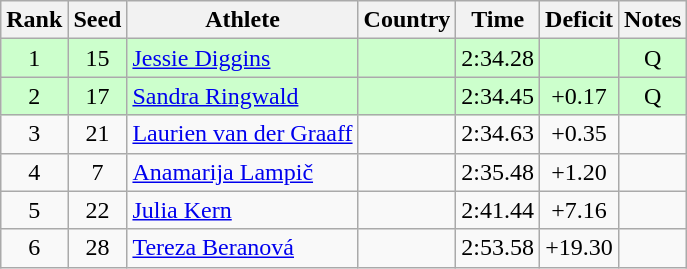<table class="wikitable sortable" style="text-align:center">
<tr>
<th>Rank</th>
<th>Seed</th>
<th>Athlete</th>
<th>Country</th>
<th>Time</th>
<th>Deficit</th>
<th>Notes</th>
</tr>
<tr bgcolor=ccffcc>
<td>1</td>
<td>15</td>
<td align=left><a href='#'>Jessie Diggins</a></td>
<td align=left></td>
<td>2:34.28</td>
<td></td>
<td>Q</td>
</tr>
<tr bgcolor=ccffcc>
<td>2</td>
<td>17</td>
<td align=left><a href='#'>Sandra Ringwald</a></td>
<td align=left></td>
<td>2:34.45</td>
<td>+0.17</td>
<td>Q</td>
</tr>
<tr>
<td>3</td>
<td>21</td>
<td align=left><a href='#'>Laurien van der Graaff</a></td>
<td align=left></td>
<td>2:34.63</td>
<td>+0.35</td>
<td></td>
</tr>
<tr>
<td>4</td>
<td>7</td>
<td align=left><a href='#'>Anamarija Lampič</a></td>
<td align=left></td>
<td>2:35.48</td>
<td>+1.20</td>
<td></td>
</tr>
<tr>
<td>5</td>
<td>22</td>
<td align=left><a href='#'>Julia Kern</a></td>
<td align=left></td>
<td>2:41.44</td>
<td>+7.16</td>
<td></td>
</tr>
<tr>
<td>6</td>
<td>28</td>
<td align=left><a href='#'>Tereza Beranová</a></td>
<td align=left></td>
<td>2:53.58</td>
<td>+19.30</td>
<td></td>
</tr>
</table>
